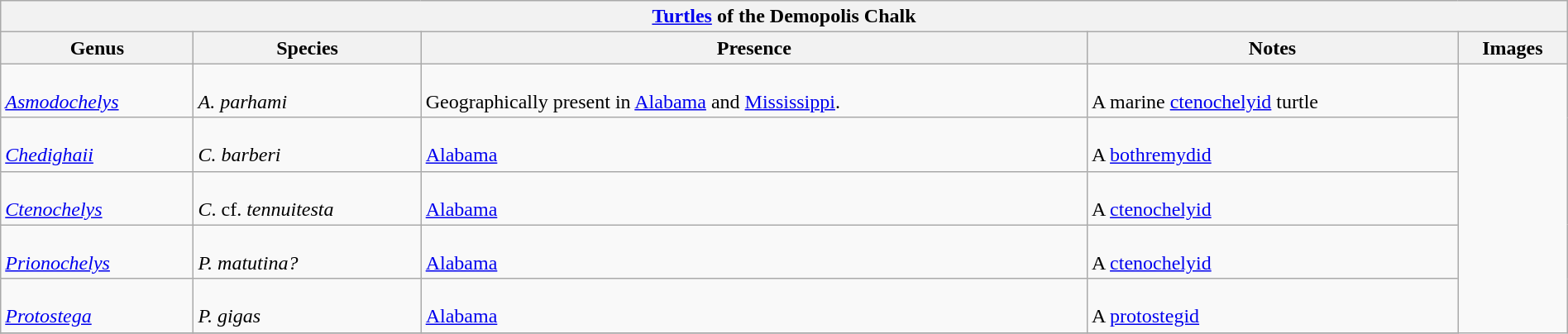<table class="wikitable" align="center" width="100%">
<tr>
<th colspan="5" align="center"><strong><a href='#'>Turtles</a> of the Demopolis Chalk</strong></th>
</tr>
<tr>
<th>Genus</th>
<th>Species</th>
<th>Presence</th>
<th>Notes</th>
<th>Images</th>
</tr>
<tr>
<td><br><em><a href='#'>Asmodochelys</a></em></td>
<td><br><em>A. parhami</em></td>
<td><br>Geographically present in <a href='#'>Alabama</a> and <a href='#'>Mississippi</a>.</td>
<td><br>A marine <a href='#'>ctenochelyid</a> turtle</td>
<td rowspan="99"><br></td>
</tr>
<tr>
<td><br><em><a href='#'>Chedighaii</a></em></td>
<td><br><em>C. barberi</em></td>
<td><br><a href='#'>Alabama</a></td>
<td><br>A <a href='#'>bothremydid</a></td>
</tr>
<tr>
<td><br><em><a href='#'>Ctenochelys</a></em></td>
<td><br><em>C</em>.  cf. <em>tennuitesta</em></td>
<td><br><a href='#'>Alabama</a></td>
<td><br>A <a href='#'>ctenochelyid</a></td>
</tr>
<tr>
<td><br><em><a href='#'>Prionochelys</a></em></td>
<td><br><em>P. matutina?</em></td>
<td><br><a href='#'>Alabama</a></td>
<td><br>A <a href='#'>ctenochelyid</a></td>
</tr>
<tr>
<td><br><em><a href='#'>Protostega</a></em></td>
<td><br><em>P. gigas</em></td>
<td><br><a href='#'>Alabama</a></td>
<td><br>A <a href='#'>protostegid</a></td>
</tr>
<tr>
</tr>
</table>
